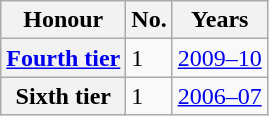<table class="wikitable plainrowheaders">
<tr>
<th scope=col>Honour</th>
<th scope=col>No.</th>
<th scope=col>Years</th>
</tr>
<tr>
<th scope=row><a href='#'>Fourth tier</a></th>
<td>1</td>
<td><a href='#'>2009–10</a></td>
</tr>
<tr>
<th scope=row>Sixth tier</th>
<td>1</td>
<td><a href='#'>2006–07</a></td>
</tr>
</table>
